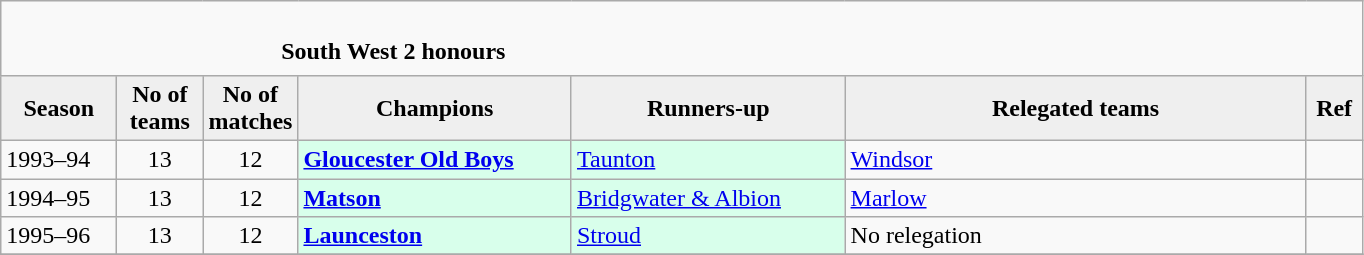<table class="wikitable sortable" style="text-align: left;">
<tr>
<td colspan="11" cellpadding="0" cellspacing="0"><br><table border="0" style="width:100%;" cellpadding="0" cellspacing="0">
<tr>
<td style="width:20%; border:0;"></td>
<td style="border:0;"><strong>South West 2 honours</strong></td>
<td style="width:20%; border:0;"></td>
</tr>
</table>
</td>
</tr>
<tr>
<th style="background:#efefef; width:70px;">Season</th>
<th style="background:#efefef; width:50px;">No of teams</th>
<th style="background:#efefef; width:50px;">No of matches</th>
<th style="background:#efefef; width:175px;">Champions</th>
<th style="background:#efefef; width:175px;">Runners-up</th>
<th style="background:#efefef; width:300px;">Relegated teams</th>
<th style="background:#efefef; width:30px;">Ref</th>
</tr>
<tr align=left>
<td>1993–94</td>
<td style="text-align: center;">13</td>
<td style="text-align: center;">12</td>
<td style="background:#d8ffeb;"><strong><a href='#'>Gloucester Old Boys</a></strong></td>
<td style="background:#d8ffeb;"><a href='#'>Taunton</a></td>
<td><a href='#'>Windsor</a></td>
<td></td>
</tr>
<tr>
<td>1994–95</td>
<td style="text-align: center;">13</td>
<td style="text-align: center;">12</td>
<td style="background:#d8ffeb;"><strong><a href='#'>Matson</a></strong></td>
<td style="background:#d8ffeb;"><a href='#'>Bridgwater & Albion</a></td>
<td><a href='#'>Marlow</a></td>
<td></td>
</tr>
<tr>
<td>1995–96</td>
<td style="text-align: center;">13</td>
<td style="text-align: center;">12</td>
<td style="background:#d8ffeb;"><strong><a href='#'>Launceston</a></strong></td>
<td style="background:#d8ffeb;"><a href='#'>Stroud</a></td>
<td>No relegation</td>
<td></td>
</tr>
<tr>
</tr>
</table>
